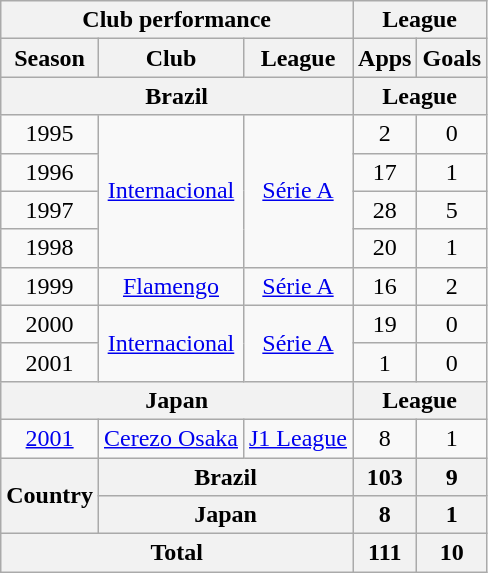<table class="wikitable" style="text-align:center;">
<tr>
<th colspan=3>Club performance</th>
<th colspan=2>League</th>
</tr>
<tr>
<th>Season</th>
<th>Club</th>
<th>League</th>
<th>Apps</th>
<th>Goals</th>
</tr>
<tr>
<th colspan=3>Brazil</th>
<th colspan=2>League</th>
</tr>
<tr>
<td>1995</td>
<td rowspan="4"><a href='#'>Internacional</a></td>
<td rowspan="4"><a href='#'>Série A</a></td>
<td>2</td>
<td>0</td>
</tr>
<tr>
<td>1996</td>
<td>17</td>
<td>1</td>
</tr>
<tr>
<td>1997</td>
<td>28</td>
<td>5</td>
</tr>
<tr>
<td>1998</td>
<td>20</td>
<td>1</td>
</tr>
<tr>
<td>1999</td>
<td><a href='#'>Flamengo</a></td>
<td><a href='#'>Série A</a></td>
<td>16</td>
<td>2</td>
</tr>
<tr>
<td>2000</td>
<td rowspan="2"><a href='#'>Internacional</a></td>
<td rowspan="2"><a href='#'>Série A</a></td>
<td>19</td>
<td>0</td>
</tr>
<tr>
<td>2001</td>
<td>1</td>
<td>0</td>
</tr>
<tr>
<th colspan=3>Japan</th>
<th colspan=2>League</th>
</tr>
<tr>
<td><a href='#'>2001</a></td>
<td><a href='#'>Cerezo Osaka</a></td>
<td><a href='#'>J1 League</a></td>
<td>8</td>
<td>1</td>
</tr>
<tr>
<th rowspan=2>Country</th>
<th colspan=2>Brazil</th>
<th>103</th>
<th>9</th>
</tr>
<tr>
<th colspan=2>Japan</th>
<th>8</th>
<th>1</th>
</tr>
<tr>
<th colspan=3>Total</th>
<th>111</th>
<th>10</th>
</tr>
</table>
